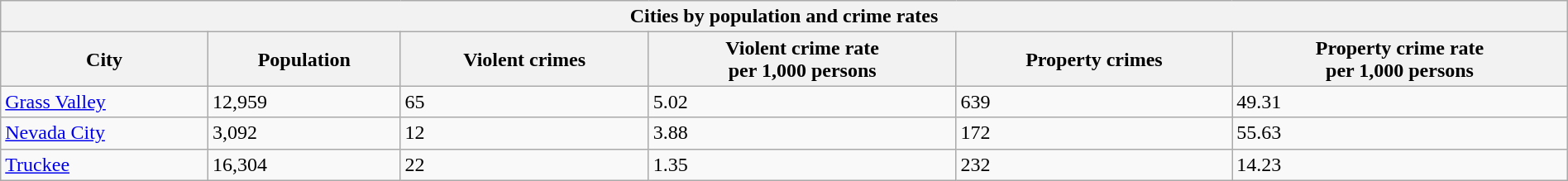<table class="wikitable collapsible collapsed sortable" style="width: 100%;">
<tr>
<th colspan="9">Cities by population and crime rates</th>
</tr>
<tr>
<th>City</th>
<th data-sort-type="number">Population</th>
<th data-sort-type="number">Violent crimes</th>
<th data-sort-type="number">Violent crime rate<br>per 1,000 persons</th>
<th data-sort-type="number">Property crimes</th>
<th data-sort-type="number">Property crime rate<br>per 1,000 persons</th>
</tr>
<tr>
<td><a href='#'>Grass Valley</a></td>
<td>12,959</td>
<td>65</td>
<td>5.02</td>
<td>639</td>
<td>49.31</td>
</tr>
<tr>
<td><a href='#'>Nevada City</a></td>
<td>3,092</td>
<td>12</td>
<td>3.88</td>
<td>172</td>
<td>55.63</td>
</tr>
<tr>
<td><a href='#'>Truckee</a></td>
<td>16,304</td>
<td>22</td>
<td>1.35</td>
<td>232</td>
<td>14.23</td>
</tr>
</table>
